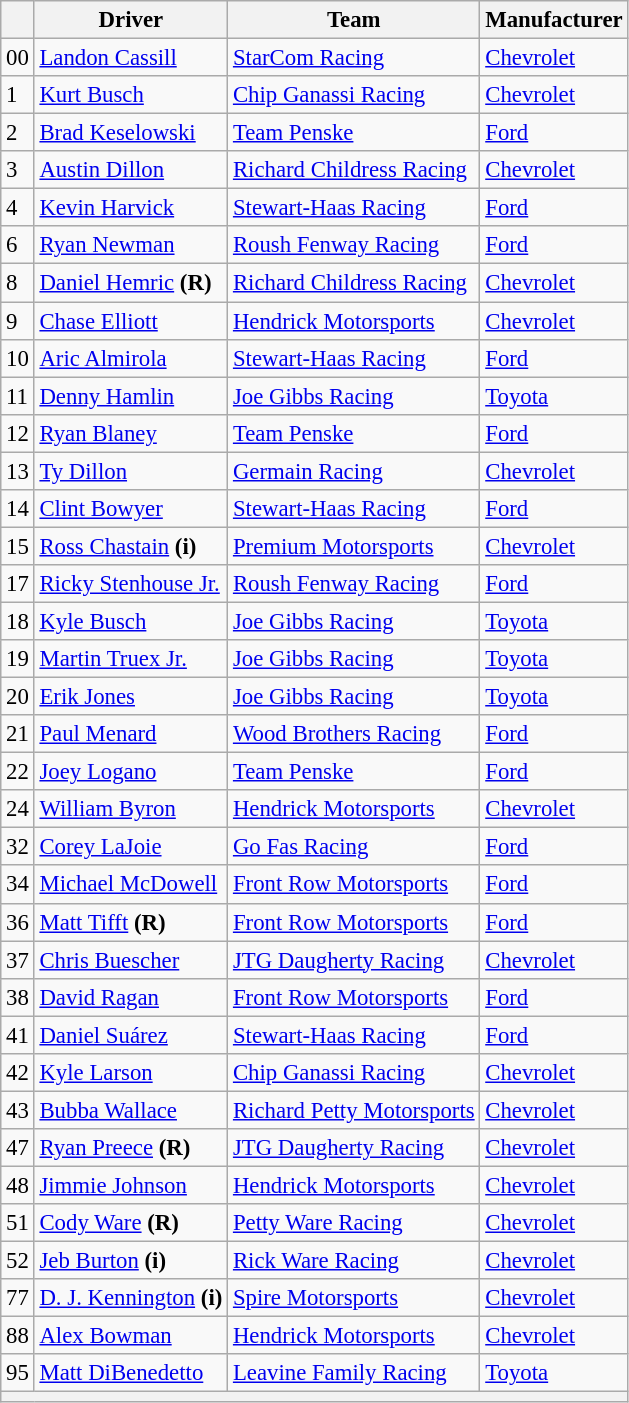<table class="wikitable" style="font-size:95%">
<tr>
<th></th>
<th>Driver</th>
<th>Team</th>
<th>Manufacturer</th>
</tr>
<tr>
<td>00</td>
<td><a href='#'>Landon Cassill</a></td>
<td><a href='#'>StarCom Racing</a></td>
<td><a href='#'>Chevrolet</a></td>
</tr>
<tr>
<td>1</td>
<td><a href='#'>Kurt Busch</a></td>
<td><a href='#'>Chip Ganassi Racing</a></td>
<td><a href='#'>Chevrolet</a></td>
</tr>
<tr>
<td>2</td>
<td><a href='#'>Brad Keselowski</a></td>
<td><a href='#'>Team Penske</a></td>
<td><a href='#'>Ford</a></td>
</tr>
<tr>
<td>3</td>
<td><a href='#'>Austin Dillon</a></td>
<td><a href='#'>Richard Childress Racing</a></td>
<td><a href='#'>Chevrolet</a></td>
</tr>
<tr>
<td>4</td>
<td><a href='#'>Kevin Harvick</a></td>
<td><a href='#'>Stewart-Haas Racing</a></td>
<td><a href='#'>Ford</a></td>
</tr>
<tr>
<td>6</td>
<td><a href='#'>Ryan Newman</a></td>
<td><a href='#'>Roush Fenway Racing</a></td>
<td><a href='#'>Ford</a></td>
</tr>
<tr>
<td>8</td>
<td><a href='#'>Daniel Hemric</a> <strong>(R)</strong></td>
<td><a href='#'>Richard Childress Racing</a></td>
<td><a href='#'>Chevrolet</a></td>
</tr>
<tr>
<td>9</td>
<td><a href='#'>Chase Elliott</a></td>
<td><a href='#'>Hendrick Motorsports</a></td>
<td><a href='#'>Chevrolet</a></td>
</tr>
<tr>
<td>10</td>
<td><a href='#'>Aric Almirola</a></td>
<td><a href='#'>Stewart-Haas Racing</a></td>
<td><a href='#'>Ford</a></td>
</tr>
<tr>
<td>11</td>
<td><a href='#'>Denny Hamlin</a></td>
<td><a href='#'>Joe Gibbs Racing</a></td>
<td><a href='#'>Toyota</a></td>
</tr>
<tr>
<td>12</td>
<td><a href='#'>Ryan Blaney</a></td>
<td><a href='#'>Team Penske</a></td>
<td><a href='#'>Ford</a></td>
</tr>
<tr>
<td>13</td>
<td><a href='#'>Ty Dillon</a></td>
<td><a href='#'>Germain Racing</a></td>
<td><a href='#'>Chevrolet</a></td>
</tr>
<tr>
<td>14</td>
<td><a href='#'>Clint Bowyer</a></td>
<td><a href='#'>Stewart-Haas Racing</a></td>
<td><a href='#'>Ford</a></td>
</tr>
<tr>
<td>15</td>
<td><a href='#'>Ross Chastain</a> <strong>(i)</strong></td>
<td><a href='#'>Premium Motorsports</a></td>
<td><a href='#'>Chevrolet</a></td>
</tr>
<tr>
<td>17</td>
<td><a href='#'>Ricky Stenhouse Jr.</a></td>
<td><a href='#'>Roush Fenway Racing</a></td>
<td><a href='#'>Ford</a></td>
</tr>
<tr>
<td>18</td>
<td><a href='#'>Kyle Busch</a></td>
<td><a href='#'>Joe Gibbs Racing</a></td>
<td><a href='#'>Toyota</a></td>
</tr>
<tr>
<td>19</td>
<td><a href='#'>Martin Truex Jr.</a></td>
<td><a href='#'>Joe Gibbs Racing</a></td>
<td><a href='#'>Toyota</a></td>
</tr>
<tr>
<td>20</td>
<td><a href='#'>Erik Jones</a></td>
<td><a href='#'>Joe Gibbs Racing</a></td>
<td><a href='#'>Toyota</a></td>
</tr>
<tr>
<td>21</td>
<td><a href='#'>Paul Menard</a></td>
<td><a href='#'>Wood Brothers Racing</a></td>
<td><a href='#'>Ford</a></td>
</tr>
<tr>
<td>22</td>
<td><a href='#'>Joey Logano</a></td>
<td><a href='#'>Team Penske</a></td>
<td><a href='#'>Ford</a></td>
</tr>
<tr>
<td>24</td>
<td><a href='#'>William Byron</a></td>
<td><a href='#'>Hendrick Motorsports</a></td>
<td><a href='#'>Chevrolet</a></td>
</tr>
<tr>
<td>32</td>
<td><a href='#'>Corey LaJoie</a></td>
<td><a href='#'>Go Fas Racing</a></td>
<td><a href='#'>Ford</a></td>
</tr>
<tr>
<td>34</td>
<td><a href='#'>Michael McDowell</a></td>
<td><a href='#'>Front Row Motorsports</a></td>
<td><a href='#'>Ford</a></td>
</tr>
<tr>
<td>36</td>
<td><a href='#'>Matt Tifft</a> <strong>(R)</strong></td>
<td><a href='#'>Front Row Motorsports</a></td>
<td><a href='#'>Ford</a></td>
</tr>
<tr>
<td>37</td>
<td><a href='#'>Chris Buescher</a></td>
<td><a href='#'>JTG Daugherty Racing</a></td>
<td><a href='#'>Chevrolet</a></td>
</tr>
<tr>
<td>38</td>
<td><a href='#'>David Ragan</a></td>
<td><a href='#'>Front Row Motorsports</a></td>
<td><a href='#'>Ford</a></td>
</tr>
<tr>
<td>41</td>
<td><a href='#'>Daniel Suárez</a></td>
<td><a href='#'>Stewart-Haas Racing</a></td>
<td><a href='#'>Ford</a></td>
</tr>
<tr>
<td>42</td>
<td><a href='#'>Kyle Larson</a></td>
<td><a href='#'>Chip Ganassi Racing</a></td>
<td><a href='#'>Chevrolet</a></td>
</tr>
<tr>
<td>43</td>
<td><a href='#'>Bubba Wallace</a></td>
<td><a href='#'>Richard Petty Motorsports</a></td>
<td><a href='#'>Chevrolet</a></td>
</tr>
<tr>
<td>47</td>
<td><a href='#'>Ryan Preece</a> <strong>(R)</strong></td>
<td><a href='#'>JTG Daugherty Racing</a></td>
<td><a href='#'>Chevrolet</a></td>
</tr>
<tr>
<td>48</td>
<td><a href='#'>Jimmie Johnson</a></td>
<td><a href='#'>Hendrick Motorsports</a></td>
<td><a href='#'>Chevrolet</a></td>
</tr>
<tr>
<td>51</td>
<td><a href='#'>Cody Ware</a> <strong>(R)</strong></td>
<td><a href='#'>Petty Ware Racing</a></td>
<td><a href='#'>Chevrolet</a></td>
</tr>
<tr>
<td>52</td>
<td><a href='#'>Jeb Burton</a> <strong>(i)</strong></td>
<td><a href='#'>Rick Ware Racing</a></td>
<td><a href='#'>Chevrolet</a></td>
</tr>
<tr>
<td>77</td>
<td><a href='#'>D. J. Kennington</a> <strong>(i)</strong></td>
<td><a href='#'>Spire Motorsports</a></td>
<td><a href='#'>Chevrolet</a></td>
</tr>
<tr>
<td>88</td>
<td><a href='#'>Alex Bowman</a></td>
<td><a href='#'>Hendrick Motorsports</a></td>
<td><a href='#'>Chevrolet</a></td>
</tr>
<tr>
<td>95</td>
<td><a href='#'>Matt DiBenedetto</a></td>
<td><a href='#'>Leavine Family Racing</a></td>
<td><a href='#'>Toyota</a></td>
</tr>
<tr>
<th colspan="4"></th>
</tr>
</table>
